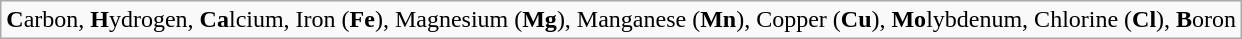<table class="wikitable">
<tr>
<td><strong>C</strong>arbon, <strong>H</strong>ydrogen, <strong>Ca</strong>lcium, Iron (<strong>Fe</strong>), Magnesium (<strong>Mg</strong>), Manganese (<strong>Mn</strong>), Copper (<strong>Cu</strong>), <strong>Mo</strong>lybdenum, Chlorine (<strong>Cl</strong>), <strong>B</strong>oron</td>
</tr>
</table>
